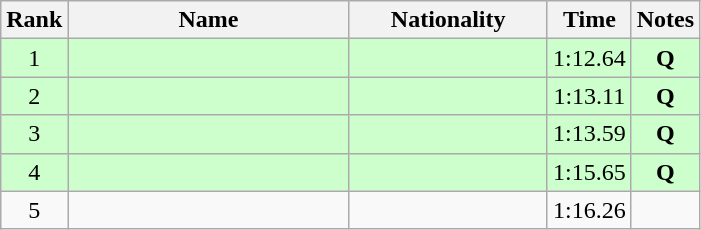<table class="wikitable sortable" style="text-align:center">
<tr>
<th>Rank</th>
<th style="width:180px">Name</th>
<th style="width:125px">Nationality</th>
<th>Time</th>
<th>Notes</th>
</tr>
<tr style="background:#cfc;">
<td>1</td>
<td style="text-align:left;"></td>
<td style="text-align:left;"></td>
<td>1:12.64</td>
<td><strong>Q</strong></td>
</tr>
<tr style="background:#cfc;">
<td>2</td>
<td style="text-align:left;"></td>
<td style="text-align:left;"></td>
<td>1:13.11</td>
<td><strong>Q</strong></td>
</tr>
<tr style="background:#cfc;">
<td>3</td>
<td style="text-align:left;"></td>
<td style="text-align:left;"></td>
<td>1:13.59</td>
<td><strong>Q</strong></td>
</tr>
<tr style="background:#cfc;">
<td>4</td>
<td style="text-align:left;"></td>
<td style="text-align:left;"></td>
<td>1:15.65</td>
<td><strong>Q</strong></td>
</tr>
<tr>
<td>5</td>
<td style="text-align:left;"></td>
<td style="text-align:left;"></td>
<td>1:16.26</td>
<td></td>
</tr>
</table>
